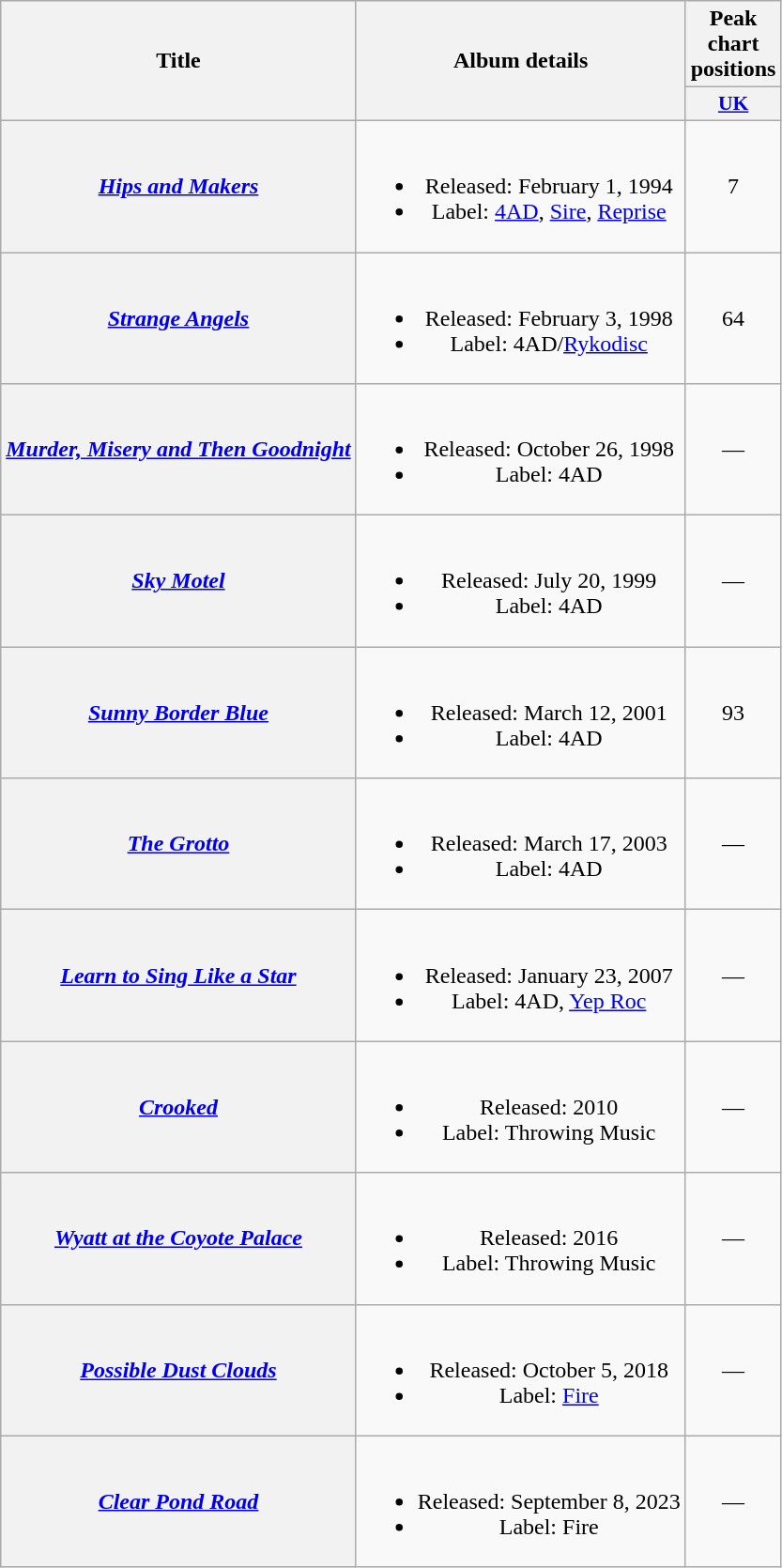<table class="wikitable plainrowheaders" style="text-align:center;">
<tr>
<th scope="col" rowspan="2">Title</th>
<th scope="col" rowspan="2">Album details</th>
<th scope="col" colspan="1">Peak chart positions</th>
</tr>
<tr>
<th scope="col" style="width:3em;font-size:90%"><a href='#'>UK</a><br></th>
</tr>
<tr>
<th scope="row"><em><a href='#'>Hips and Makers</a></em></th>
<td><br><ul><li>Released: February 1, 1994</li><li>Label: <a href='#'>4AD</a>, <a href='#'>Sire</a>, <a href='#'>Reprise</a></li></ul></td>
<td align="center">7</td>
</tr>
<tr>
<th scope="row"><em><a href='#'>Strange Angels</a></em></th>
<td><br><ul><li>Released: February 3, 1998</li><li>Label: 4AD/<a href='#'>Rykodisc</a></li></ul></td>
<td align="center">64</td>
</tr>
<tr>
<th scope="row"><em><a href='#'>Murder, Misery and Then Goodnight</a></em></th>
<td><br><ul><li>Released: October 26, 1998</li><li>Label: 4AD</li></ul></td>
<td align="center">—</td>
</tr>
<tr>
<th scope="row"><em><a href='#'>Sky Motel</a></em></th>
<td><br><ul><li>Released: July 20, 1999</li><li>Label: 4AD</li></ul></td>
<td align="center">—</td>
</tr>
<tr>
<th scope="row"><em><a href='#'>Sunny Border Blue</a></em></th>
<td><br><ul><li>Released: March 12, 2001</li><li>Label: 4AD</li></ul></td>
<td align="center">93</td>
</tr>
<tr>
<th scope="row"><em><a href='#'>The Grotto</a></em></th>
<td><br><ul><li>Released: March 17, 2003</li><li>Label: 4AD</li></ul></td>
<td align="center">—</td>
</tr>
<tr>
<th scope="row"><em><a href='#'>Learn to Sing Like a Star</a></em></th>
<td><br><ul><li>Released: January 23, 2007</li><li>Label: 4AD, <a href='#'>Yep Roc</a></li></ul></td>
<td align="center">—</td>
</tr>
<tr>
<th scope="row"><em><a href='#'>Crooked</a></em></th>
<td><br><ul><li>Released: 2010</li><li>Label: Throwing Music</li></ul></td>
<td align="center">—</td>
</tr>
<tr>
<th scope="row"><em><a href='#'>Wyatt at the Coyote Palace</a></em></th>
<td><br><ul><li>Released: 2016</li><li>Label: Throwing Music</li></ul></td>
<td align="center">—</td>
</tr>
<tr>
<th scope="row"><em><a href='#'>Possible Dust Clouds</a></em></th>
<td><br><ul><li>Released: October 5, 2018</li><li>Label: <a href='#'>Fire</a></li></ul></td>
<td align="center">—</td>
</tr>
<tr>
<th scope="row"><em><a href='#'>Clear Pond Road</a></em></th>
<td><br><ul><li>Released: September 8, 2023</li><li>Label: Fire</li></ul></td>
<td align="center">—</td>
</tr>
</table>
